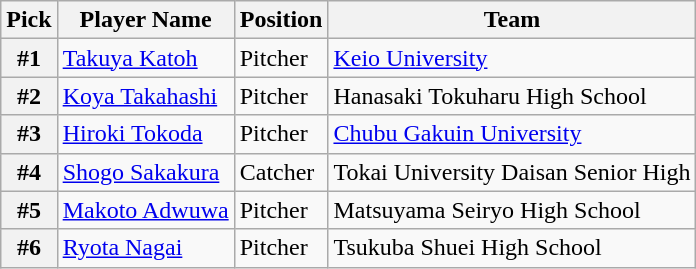<table class="wikitable">
<tr>
<th>Pick</th>
<th>Player Name</th>
<th>Position</th>
<th>Team</th>
</tr>
<tr>
<th>#1</th>
<td><a href='#'>Takuya Katoh</a></td>
<td>Pitcher</td>
<td><a href='#'>Keio University</a></td>
</tr>
<tr>
<th>#2</th>
<td><a href='#'>Koya Takahashi</a></td>
<td>Pitcher</td>
<td>Hanasaki Tokuharu High School</td>
</tr>
<tr>
<th>#3</th>
<td><a href='#'>Hiroki Tokoda</a></td>
<td>Pitcher</td>
<td><a href='#'>Chubu Gakuin University</a></td>
</tr>
<tr>
<th>#4</th>
<td><a href='#'>Shogo Sakakura</a></td>
<td>Catcher</td>
<td>Tokai University Daisan Senior High</td>
</tr>
<tr>
<th>#5</th>
<td><a href='#'>Makoto Adwuwa</a></td>
<td>Pitcher</td>
<td>Matsuyama Seiryo High School</td>
</tr>
<tr>
<th>#6</th>
<td><a href='#'>Ryota Nagai</a></td>
<td>Pitcher</td>
<td>Tsukuba Shuei High School</td>
</tr>
</table>
